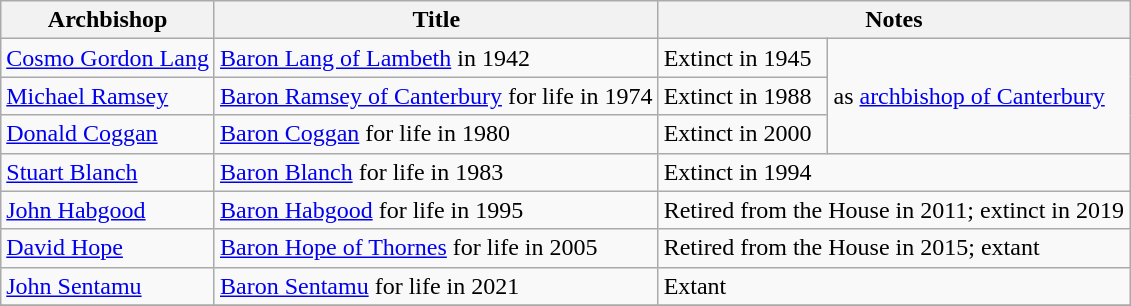<table class="wikitable">
<tr>
<th>Archbishop</th>
<th>Title</th>
<th colspan=2>Notes</th>
</tr>
<tr>
<td><a href='#'>Cosmo Gordon Lang</a></td>
<td><a href='#'>Baron Lang of Lambeth</a> in 1942</td>
<td>Extinct in 1945</td>
<td rowspan=3>as <a href='#'>archbishop of Canterbury</a></td>
</tr>
<tr>
<td><a href='#'>Michael Ramsey</a></td>
<td><a href='#'>Baron Ramsey of Canterbury</a> for life in 1974</td>
<td>Extinct in 1988</td>
</tr>
<tr>
<td><a href='#'>Donald Coggan</a></td>
<td><a href='#'>Baron Coggan</a> for life in 1980</td>
<td>Extinct in 2000</td>
</tr>
<tr>
<td><a href='#'>Stuart Blanch</a></td>
<td><a href='#'>Baron Blanch</a> for life in 1983</td>
<td colspan=2>Extinct in 1994</td>
</tr>
<tr>
<td><a href='#'>John Habgood</a></td>
<td><a href='#'>Baron Habgood</a> for life in 1995</td>
<td colspan=2>Retired from the House in 2011; extinct in 2019</td>
</tr>
<tr>
<td><a href='#'>David Hope</a></td>
<td><a href='#'>Baron Hope of Thornes</a> for life in 2005</td>
<td colspan=2>Retired from the House in 2015; extant</td>
</tr>
<tr>
<td><a href='#'>John Sentamu</a></td>
<td><a href='#'>Baron Sentamu</a> for life in 2021</td>
<td colspan=2>Extant</td>
</tr>
<tr>
</tr>
</table>
